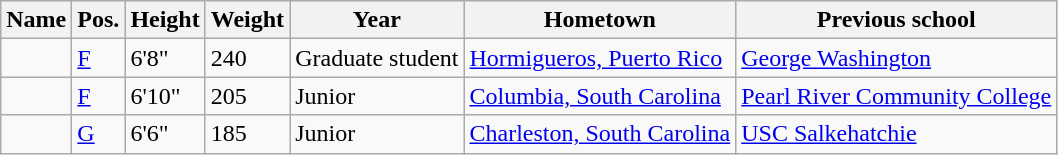<table class="wikitable sortable" border="1">
<tr>
<th>Name</th>
<th>Pos.</th>
<th>Height</th>
<th>Weight</th>
<th>Year</th>
<th>Hometown</th>
<th class="unsortable">Previous school</th>
</tr>
<tr>
<td></td>
<td><a href='#'>F</a></td>
<td>6'8"</td>
<td>240</td>
<td>Graduate student</td>
<td><a href='#'>Hormigueros, Puerto Rico</a></td>
<td><a href='#'>George Washington</a></td>
</tr>
<tr>
<td></td>
<td><a href='#'>F</a></td>
<td>6'10"</td>
<td>205</td>
<td>Junior</td>
<td><a href='#'>Columbia, South Carolina</a></td>
<td><a href='#'>Pearl River Community College</a></td>
</tr>
<tr>
<td></td>
<td><a href='#'>G</a></td>
<td>6'6"</td>
<td>185</td>
<td>Junior</td>
<td><a href='#'>Charleston, South Carolina</a></td>
<td><a href='#'>USC Salkehatchie</a></td>
</tr>
</table>
